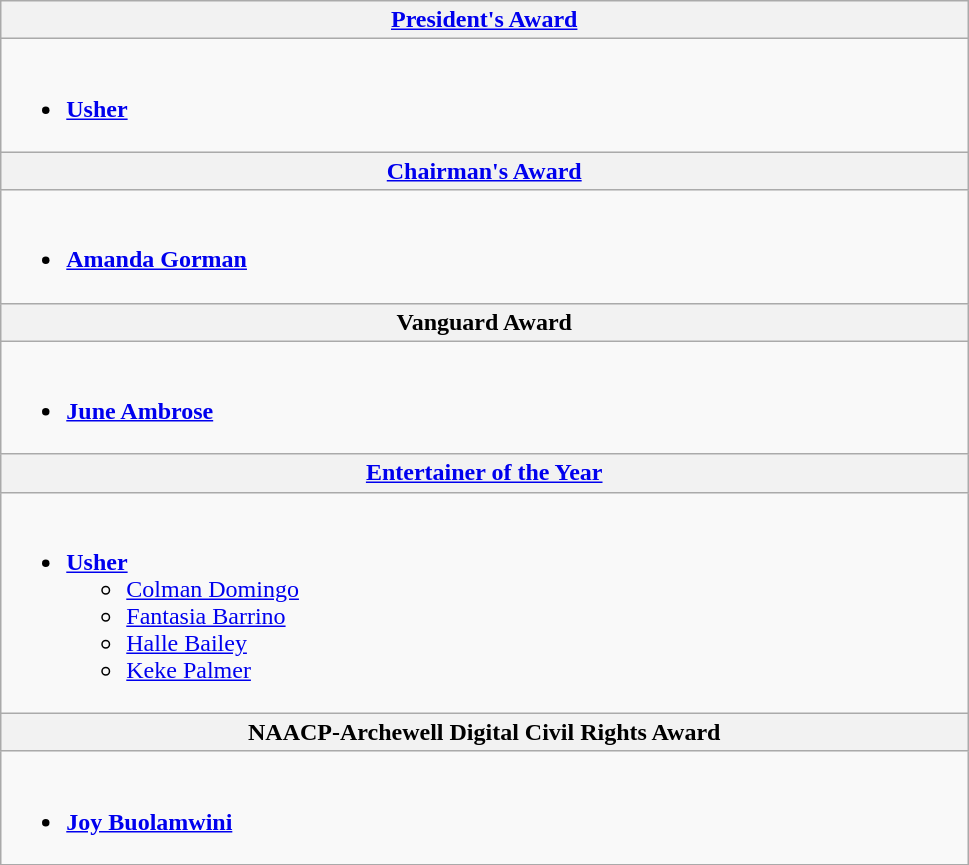<table class="wikitable">
<tr>
<th style="width=50%"><a href='#'>President's Award</a></th>
</tr>
<tr>
<td valign="top" width="50%"><br><ul><li><strong><a href='#'>Usher</a></strong></li></ul></td>
</tr>
<tr>
<th style="width=50%"><a href='#'>Chairman's Award</a></th>
</tr>
<tr>
<td width="50%" valign="top"><br><ul><li><strong><a href='#'>Amanda Gorman</a></strong></li></ul></td>
</tr>
<tr>
<th style="width=50%">Vanguard Award</th>
</tr>
<tr>
<td width="50%" valign="top"><br><ul><li><strong><a href='#'>June Ambrose</a></strong></li></ul></td>
</tr>
<tr>
<th style="width=50%"><a href='#'>Entertainer of the Year</a></th>
</tr>
<tr>
<td width="50%" valign="top"><br><ul><li><strong><a href='#'>Usher</a></strong><ul><li><a href='#'>Colman Domingo</a></li><li><a href='#'>Fantasia Barrino</a></li><li><a href='#'>Halle Bailey</a></li><li><a href='#'>Keke Palmer</a></li></ul></li></ul></td>
</tr>
<tr>
<th style="width=50%">NAACP-Archewell Digital Civil Rights Award</th>
</tr>
<tr>
<td width="50%" valign="top"><br><ul><li><strong><a href='#'>Joy Buolamwini</a></strong></li></ul></td>
</tr>
</table>
